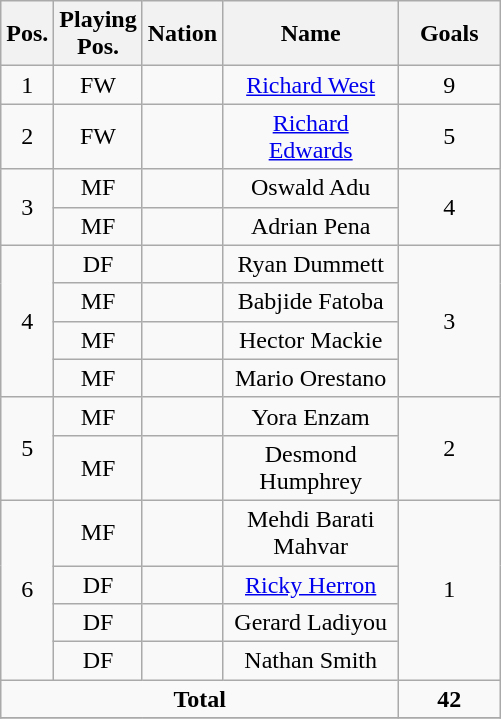<table class="wikitable sortable" style="font-size:100%; text-align:center">
<tr>
<th width=15>Pos.</th>
<th width=15>Playing Pos.</th>
<th width=15>Nation</th>
<th width=110>Name</th>
<th width=60>Goals</th>
</tr>
<tr>
<td>1</td>
<td>FW</td>
<td></td>
<td><a href='#'>Richard West</a></td>
<td>9</td>
</tr>
<tr>
<td>2</td>
<td>FW</td>
<td></td>
<td><a href='#'>Richard Edwards</a></td>
<td>5</td>
</tr>
<tr>
<td rowspan=2>3</td>
<td>MF</td>
<td></td>
<td>Oswald Adu</td>
<td rowspan=2>4</td>
</tr>
<tr>
<td>MF</td>
<td></td>
<td>Adrian Pena</td>
</tr>
<tr>
<td rowspan=4>4</td>
<td>DF</td>
<td></td>
<td>Ryan Dummett</td>
<td rowspan=4>3</td>
</tr>
<tr>
<td>MF</td>
<td></td>
<td>Babjide Fatoba</td>
</tr>
<tr>
<td>MF</td>
<td></td>
<td>Hector Mackie</td>
</tr>
<tr>
<td>MF</td>
<td></td>
<td>Mario Orestano</td>
</tr>
<tr>
<td rowspan=2>5</td>
<td>MF</td>
<td></td>
<td>Yora Enzam</td>
<td rowspan=2>2</td>
</tr>
<tr>
<td>MF</td>
<td></td>
<td>Desmond Humphrey</td>
</tr>
<tr>
<td rowspan=4>6</td>
<td>MF</td>
<td></td>
<td>Mehdi Barati Mahvar</td>
<td rowspan=4>1</td>
</tr>
<tr>
<td>DF</td>
<td></td>
<td><a href='#'>Ricky Herron</a></td>
</tr>
<tr>
<td>DF</td>
<td></td>
<td>Gerard Ladiyou</td>
</tr>
<tr>
<td>DF</td>
<td></td>
<td>Nathan Smith</td>
</tr>
<tr>
<td colspan=4><strong>Total</strong></td>
<td><strong>42</strong></td>
</tr>
<tr>
</tr>
</table>
